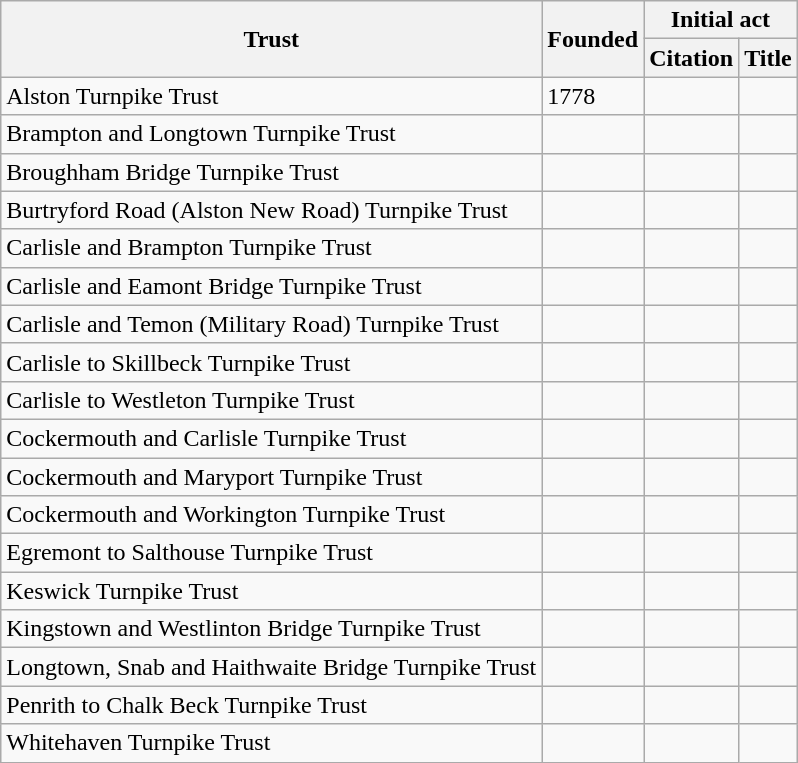<table class="wikitable sortable">
<tr>
<th rowspan=2>Trust</th>
<th rowspan=2>Founded</th>
<th colspan=2>Initial act</th>
</tr>
<tr>
<th>Citation</th>
<th>Title</th>
</tr>
<tr>
<td>Alston Turnpike Trust</td>
<td>1778</td>
<td></td>
<td></td>
</tr>
<tr>
<td>Brampton and Longtown Turnpike Trust</td>
<td></td>
<td></td>
<td></td>
</tr>
<tr>
<td>Broughham Bridge Turnpike Trust</td>
<td></td>
<td></td>
<td></td>
</tr>
<tr>
<td>Burtryford Road (Alston New Road) Turnpike Trust</td>
<td></td>
<td></td>
<td></td>
</tr>
<tr>
<td>Carlisle and Brampton Turnpike Trust</td>
<td></td>
<td></td>
<td></td>
</tr>
<tr>
<td>Carlisle and Eamont Bridge Turnpike Trust</td>
<td></td>
<td></td>
<td></td>
</tr>
<tr>
<td>Carlisle and Temon (Military Road) Turnpike Trust</td>
<td></td>
<td></td>
<td></td>
</tr>
<tr>
<td>Carlisle to Skillbeck Turnpike Trust</td>
<td></td>
<td></td>
<td></td>
</tr>
<tr>
<td>Carlisle to Westleton Turnpike Trust</td>
<td></td>
<td></td>
<td></td>
</tr>
<tr>
<td>Cockermouth and Carlisle Turnpike Trust</td>
<td></td>
<td></td>
<td></td>
</tr>
<tr>
<td>Cockermouth and Maryport Turnpike Trust</td>
<td></td>
<td></td>
<td></td>
</tr>
<tr>
<td>Cockermouth and Workington Turnpike Trust</td>
<td></td>
<td></td>
<td></td>
</tr>
<tr>
<td>Egremont to Salthouse Turnpike Trust</td>
<td></td>
<td></td>
<td></td>
</tr>
<tr>
<td>Keswick Turnpike Trust</td>
<td></td>
<td></td>
<td></td>
</tr>
<tr>
<td>Kingstown and Westlinton Bridge Turnpike Trust</td>
<td></td>
<td></td>
<td></td>
</tr>
<tr>
<td>Longtown, Snab and Haithwaite Bridge Turnpike Trust</td>
<td></td>
<td></td>
<td></td>
</tr>
<tr>
<td>Penrith to Chalk Beck Turnpike Trust</td>
<td></td>
<td></td>
<td></td>
</tr>
<tr>
<td>Whitehaven Turnpike Trust</td>
<td></td>
<td></td>
<td></td>
</tr>
</table>
